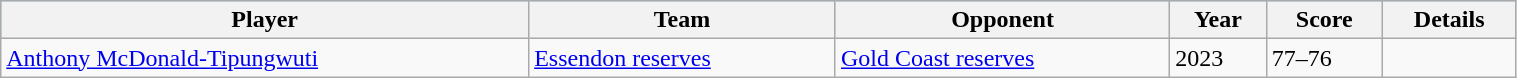<table class="wikitable sortable" style="width:80%;">
<tr style="background:#87cefa;">
<th>Player</th>
<th>Team</th>
<th>Opponent</th>
<th>Year</th>
<th>Score</th>
<th>Details</th>
</tr>
<tr>
<td><a href='#'>Anthony McDonald-Tipungwuti</a></td>
<td><a href='#'>Essendon reserves</a></td>
<td><a href='#'>Gold Coast reserves</a></td>
<td>2023</td>
<td>77–76</td>
<td></td>
</tr>
</table>
